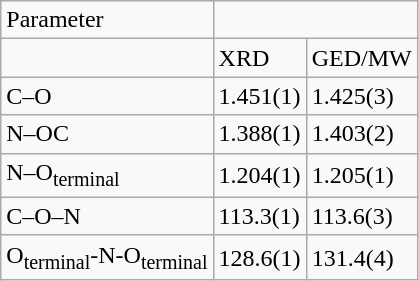<table class="wikitable">
<tr>
<td>Parameter</td>
<td colspan="2"></td>
</tr>
<tr>
<td></td>
<td>XRD</td>
<td>GED/MW</td>
</tr>
<tr>
<td>C–O</td>
<td>1.451(1)</td>
<td>1.425(3)</td>
</tr>
<tr>
<td>N–OC</td>
<td>1.388(1)</td>
<td>1.403(2)</td>
</tr>
<tr>
<td>N–O<sub>terminal</sub></td>
<td>1.204(1)</td>
<td>1.205(1)</td>
</tr>
<tr>
<td>C–O–N</td>
<td>113.3(1)</td>
<td>113.6(3)</td>
</tr>
<tr>
<td>O<sub>terminal</sub>-N-O<sub>terminal</sub></td>
<td>128.6(1)</td>
<td>131.4(4)</td>
</tr>
</table>
